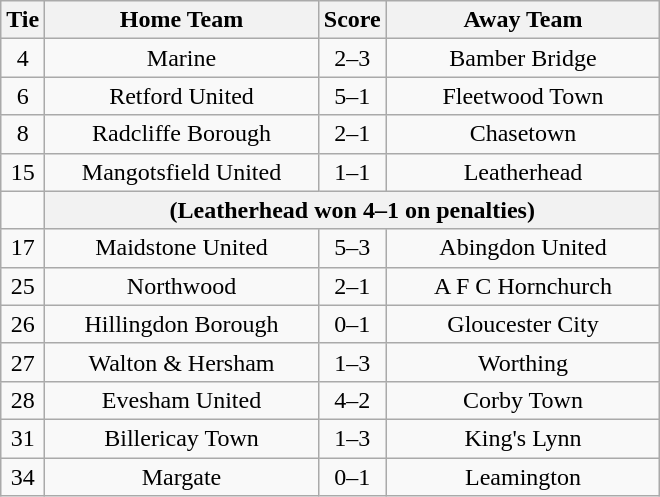<table class="wikitable" style="text-align:center;">
<tr>
<th width=20>Tie</th>
<th width=175>Home Team</th>
<th width=20>Score</th>
<th width=175>Away Team</th>
</tr>
<tr>
<td>4</td>
<td>Marine</td>
<td>2–3</td>
<td>Bamber Bridge</td>
</tr>
<tr>
<td>6</td>
<td>Retford United</td>
<td>5–1</td>
<td>Fleetwood Town</td>
</tr>
<tr>
<td>8</td>
<td>Radcliffe Borough</td>
<td>2–1</td>
<td>Chasetown</td>
</tr>
<tr>
<td>15</td>
<td>Mangotsfield United</td>
<td>1–1</td>
<td>Leatherhead</td>
</tr>
<tr>
<td></td>
<th colspan="5">(Leatherhead won 4–1 on penalties)</th>
</tr>
<tr>
<td>17</td>
<td>Maidstone United</td>
<td>5–3</td>
<td>Abingdon United</td>
</tr>
<tr>
<td>25</td>
<td>Northwood</td>
<td>2–1</td>
<td>A F C Hornchurch</td>
</tr>
<tr>
<td>26</td>
<td>Hillingdon Borough</td>
<td>0–1</td>
<td>Gloucester City</td>
</tr>
<tr>
<td>27</td>
<td>Walton & Hersham</td>
<td>1–3</td>
<td>Worthing</td>
</tr>
<tr>
<td>28</td>
<td>Evesham United</td>
<td>4–2</td>
<td>Corby Town</td>
</tr>
<tr>
<td>31</td>
<td>Billericay Town</td>
<td>1–3</td>
<td>King's Lynn</td>
</tr>
<tr>
<td>34</td>
<td>Margate</td>
<td>0–1</td>
<td>Leamington</td>
</tr>
</table>
